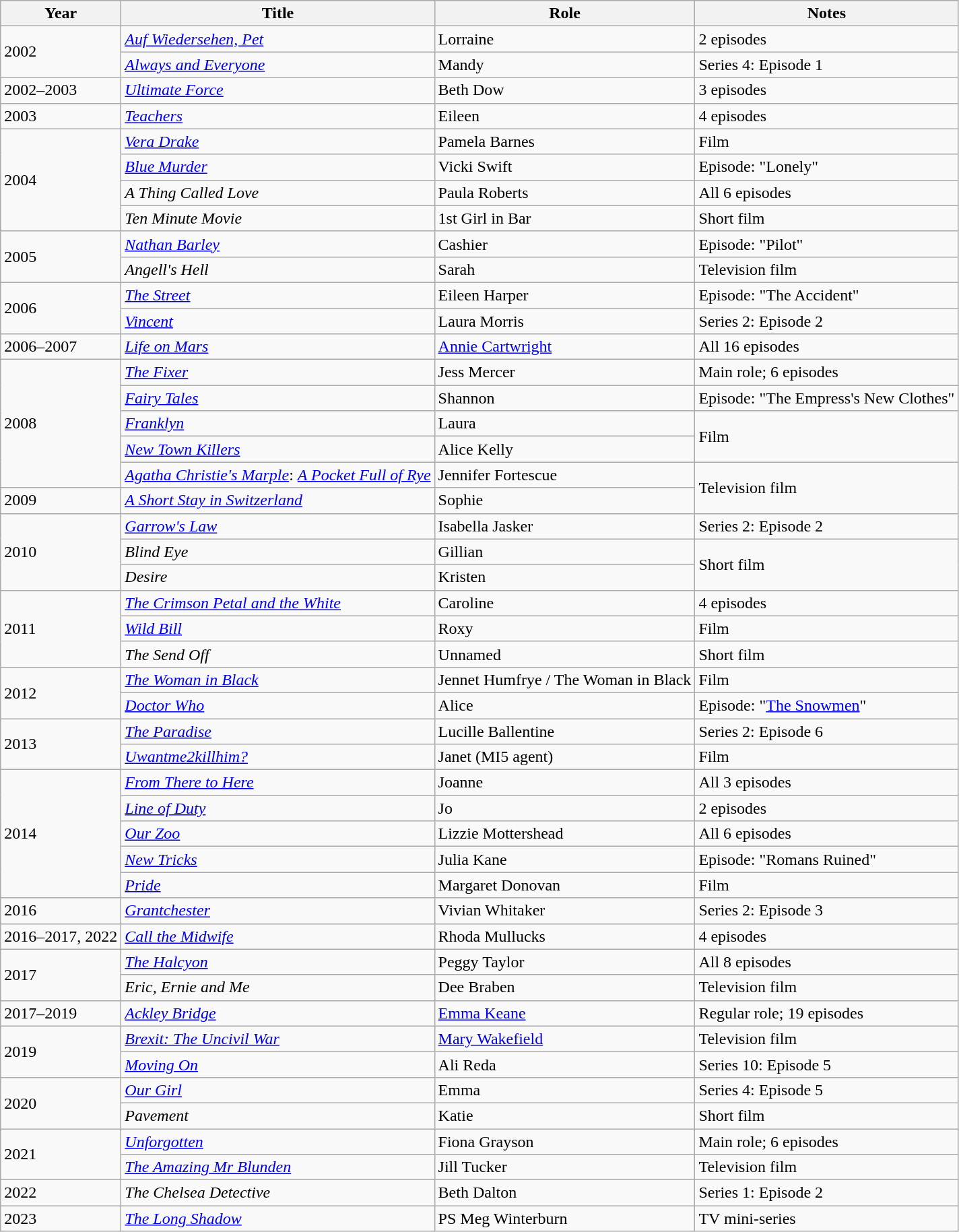<table class="wikitable unsortable">
<tr>
<th>Year</th>
<th>Title</th>
<th>Role</th>
<th>Notes</th>
</tr>
<tr>
<td rowspan="2">2002</td>
<td><em><a href='#'>Auf Wiedersehen, Pet</a></em></td>
<td>Lorraine</td>
<td>2 episodes</td>
</tr>
<tr>
<td><em><a href='#'>Always and Everyone</a></em></td>
<td>Mandy</td>
<td>Series 4: Episode 1</td>
</tr>
<tr>
<td>2002–2003</td>
<td><em><a href='#'>Ultimate Force</a></em></td>
<td>Beth Dow</td>
<td>3 episodes</td>
</tr>
<tr>
<td>2003</td>
<td><em><a href='#'>Teachers</a></em></td>
<td>Eileen</td>
<td>4 episodes</td>
</tr>
<tr>
<td rowspan="4">2004</td>
<td><em><a href='#'>Vera Drake</a></em></td>
<td>Pamela Barnes</td>
<td>Film</td>
</tr>
<tr>
<td><em><a href='#'>Blue Murder</a></em></td>
<td>Vicki Swift</td>
<td>Episode: "Lonely"</td>
</tr>
<tr>
<td><em>A Thing Called Love</em></td>
<td>Paula Roberts</td>
<td>All 6 episodes</td>
</tr>
<tr>
<td><em>Ten Minute Movie</em></td>
<td>1st Girl in Bar</td>
<td>Short film</td>
</tr>
<tr>
<td rowspan="2">2005</td>
<td><em><a href='#'>Nathan Barley</a></em></td>
<td>Cashier</td>
<td>Episode: "Pilot"</td>
</tr>
<tr>
<td><em>Angell's Hell</em></td>
<td>Sarah</td>
<td>Television film</td>
</tr>
<tr>
<td rowspan="2">2006</td>
<td><em><a href='#'>The Street</a></em></td>
<td>Eileen Harper</td>
<td>Episode: "The Accident"</td>
</tr>
<tr>
<td><em><a href='#'>Vincent</a></em></td>
<td>Laura Morris</td>
<td>Series 2: Episode 2</td>
</tr>
<tr>
<td>2006–2007</td>
<td><em><a href='#'>Life on Mars</a></em></td>
<td><a href='#'>Annie Cartwright</a></td>
<td>All 16 episodes</td>
</tr>
<tr>
<td rowspan="5">2008</td>
<td><em><a href='#'>The Fixer</a></em></td>
<td>Jess Mercer</td>
<td>Main role; 6 episodes</td>
</tr>
<tr>
<td><em><a href='#'>Fairy Tales</a></em></td>
<td>Shannon</td>
<td>Episode: "The Empress's New Clothes"</td>
</tr>
<tr>
<td><em><a href='#'>Franklyn</a></em></td>
<td>Laura</td>
<td rowspan="2">Film</td>
</tr>
<tr>
<td><em><a href='#'>New Town Killers</a></em></td>
<td>Alice Kelly</td>
</tr>
<tr>
<td><em><a href='#'>Agatha Christie's Marple</a></em>: <em><a href='#'>A Pocket Full of Rye</a></em></td>
<td>Jennifer Fortescue</td>
<td rowspan="2">Television film</td>
</tr>
<tr>
<td>2009</td>
<td><em><a href='#'>A Short Stay in Switzerland</a></em></td>
<td>Sophie</td>
</tr>
<tr>
<td rowspan="3">2010</td>
<td><em><a href='#'>Garrow's Law</a></em></td>
<td>Isabella Jasker</td>
<td>Series 2: Episode 2</td>
</tr>
<tr>
<td><em>Blind Eye</em></td>
<td>Gillian</td>
<td rowspan="2">Short film</td>
</tr>
<tr>
<td><em>Desire</em></td>
<td>Kristen</td>
</tr>
<tr>
<td rowspan="3">2011</td>
<td><em><a href='#'>The Crimson Petal and the White</a></em></td>
<td>Caroline</td>
<td>4 episodes</td>
</tr>
<tr>
<td><em><a href='#'>Wild Bill</a></em></td>
<td>Roxy</td>
<td>Film</td>
</tr>
<tr>
<td><em>The Send Off</em></td>
<td>Unnamed</td>
<td>Short film</td>
</tr>
<tr>
<td rowspan="2">2012</td>
<td><em><a href='#'>The Woman in Black</a></em></td>
<td>Jennet Humfrye / The Woman in Black</td>
<td>Film</td>
</tr>
<tr>
<td><em><a href='#'>Doctor Who</a></em></td>
<td>Alice</td>
<td>Episode: "<a href='#'>The Snowmen</a>"</td>
</tr>
<tr>
<td rowspan="2">2013</td>
<td><em><a href='#'>The Paradise</a></em></td>
<td>Lucille Ballentine</td>
<td>Series 2: Episode 6</td>
</tr>
<tr>
<td><em><a href='#'>Uwantme2killhim?</a></em></td>
<td>Janet (MI5 agent)</td>
<td>Film</td>
</tr>
<tr>
<td rowspan="5">2014</td>
<td><em><a href='#'>From There to Here</a></em></td>
<td>Joanne</td>
<td>All 3 episodes</td>
</tr>
<tr>
<td><em><a href='#'>Line of Duty</a></em></td>
<td>Jo</td>
<td>2 episodes</td>
</tr>
<tr>
<td><em><a href='#'>Our Zoo</a></em></td>
<td>Lizzie Mottershead</td>
<td>All 6 episodes</td>
</tr>
<tr>
<td><em><a href='#'>New Tricks</a></em></td>
<td>Julia Kane</td>
<td>Episode: "Romans Ruined"</td>
</tr>
<tr>
<td><em><a href='#'>Pride</a></em></td>
<td>Margaret Donovan</td>
<td>Film</td>
</tr>
<tr>
<td>2016</td>
<td><em><a href='#'>Grantchester</a></em></td>
<td>Vivian Whitaker</td>
<td>Series 2: Episode 3</td>
</tr>
<tr>
<td>2016–2017, 2022</td>
<td><em><a href='#'>Call the Midwife</a></em></td>
<td>Rhoda Mullucks</td>
<td>4 episodes</td>
</tr>
<tr>
<td rowspan="2">2017</td>
<td><em><a href='#'>The Halcyon</a></em></td>
<td>Peggy Taylor</td>
<td>All 8 episodes</td>
</tr>
<tr>
<td><em>Eric, Ernie and Me</em></td>
<td>Dee Braben</td>
<td>Television film</td>
</tr>
<tr>
<td>2017–2019</td>
<td><em><a href='#'>Ackley Bridge</a></em></td>
<td><a href='#'>Emma Keane</a></td>
<td>Regular role; 19 episodes</td>
</tr>
<tr>
<td rowspan="2">2019</td>
<td><em><a href='#'>Brexit: The Uncivil War</a></em></td>
<td><a href='#'>Mary Wakefield</a></td>
<td>Television film</td>
</tr>
<tr>
<td><em><a href='#'>Moving On</a></em></td>
<td>Ali Reda</td>
<td>Series 10: Episode 5</td>
</tr>
<tr>
<td rowspan="2">2020</td>
<td><em><a href='#'>Our Girl</a></em></td>
<td>Emma</td>
<td>Series 4: Episode 5</td>
</tr>
<tr>
<td><em>Pavement</em></td>
<td>Katie</td>
<td>Short film</td>
</tr>
<tr>
<td rowspan="2">2021</td>
<td><em><a href='#'>Unforgotten</a></em></td>
<td>Fiona Grayson</td>
<td>Main role; 6 episodes</td>
</tr>
<tr>
<td><em><a href='#'>The Amazing Mr Blunden</a></em></td>
<td>Jill Tucker</td>
<td>Television film</td>
</tr>
<tr>
<td>2022</td>
<td><em>The Chelsea Detective</em></td>
<td>Beth Dalton</td>
<td>Series 1: Episode 2</td>
</tr>
<tr>
<td>2023</td>
<td><em><a href='#'>The Long Shadow</a></em></td>
<td>PS Meg Winterburn</td>
<td>TV mini-series</td>
</tr>
</table>
